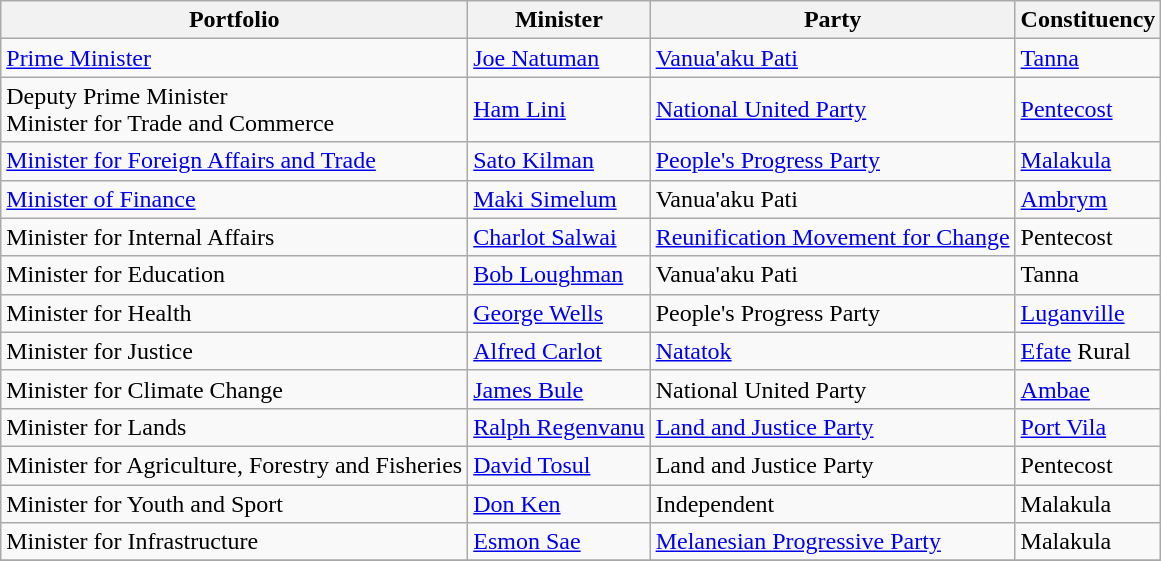<table class="wikitable">
<tr>
<th>Portfolio</th>
<th>Minister</th>
<th>Party</th>
<th>Constituency</th>
</tr>
<tr>
<td><a href='#'>Prime Minister</a></td>
<td><a href='#'>Joe Natuman</a></td>
<td><a href='#'>Vanua'aku Pati</a></td>
<td><a href='#'>Tanna</a></td>
</tr>
<tr>
<td>Deputy Prime Minister<br>Minister for Trade and Commerce</td>
<td><a href='#'>Ham Lini</a></td>
<td><a href='#'>National United Party</a></td>
<td><a href='#'>Pentecost</a></td>
</tr>
<tr>
<td><a href='#'>Minister for Foreign Affairs and Trade</a></td>
<td><a href='#'>Sato Kilman</a></td>
<td><a href='#'>People's Progress Party</a></td>
<td><a href='#'>Malakula</a></td>
</tr>
<tr>
<td><a href='#'>Minister of Finance</a></td>
<td><a href='#'>Maki Simelum</a></td>
<td>Vanua'aku Pati</td>
<td><a href='#'>Ambrym</a></td>
</tr>
<tr>
<td>Minister for Internal Affairs</td>
<td><a href='#'>Charlot Salwai</a></td>
<td><a href='#'>Reunification Movement for Change</a></td>
<td>Pentecost</td>
</tr>
<tr>
<td>Minister for Education</td>
<td><a href='#'>Bob Loughman</a></td>
<td>Vanua'aku Pati</td>
<td>Tanna</td>
</tr>
<tr>
<td>Minister for Health</td>
<td><a href='#'>George Wells</a></td>
<td>People's Progress Party</td>
<td><a href='#'>Luganville</a></td>
</tr>
<tr>
<td>Minister for Justice</td>
<td><a href='#'>Alfred Carlot</a></td>
<td><a href='#'>Natatok</a></td>
<td><a href='#'>Efate</a> Rural</td>
</tr>
<tr>
<td>Minister for Climate Change</td>
<td><a href='#'>James Bule</a></td>
<td>National United Party</td>
<td><a href='#'>Ambae</a></td>
</tr>
<tr>
<td>Minister for Lands</td>
<td><a href='#'>Ralph Regenvanu</a></td>
<td><a href='#'>Land and Justice Party</a></td>
<td><a href='#'>Port Vila</a></td>
</tr>
<tr>
<td>Minister for Agriculture, Forestry and Fisheries</td>
<td><a href='#'>David Tosul</a></td>
<td>Land and Justice Party</td>
<td>Pentecost</td>
</tr>
<tr>
<td>Minister for Youth and Sport</td>
<td><a href='#'>Don Ken</a></td>
<td>Independent</td>
<td>Malakula</td>
</tr>
<tr>
<td>Minister for Infrastructure</td>
<td><a href='#'>Esmon Sae</a></td>
<td><a href='#'>Melanesian Progressive Party</a></td>
<td>Malakula</td>
</tr>
<tr>
</tr>
</table>
